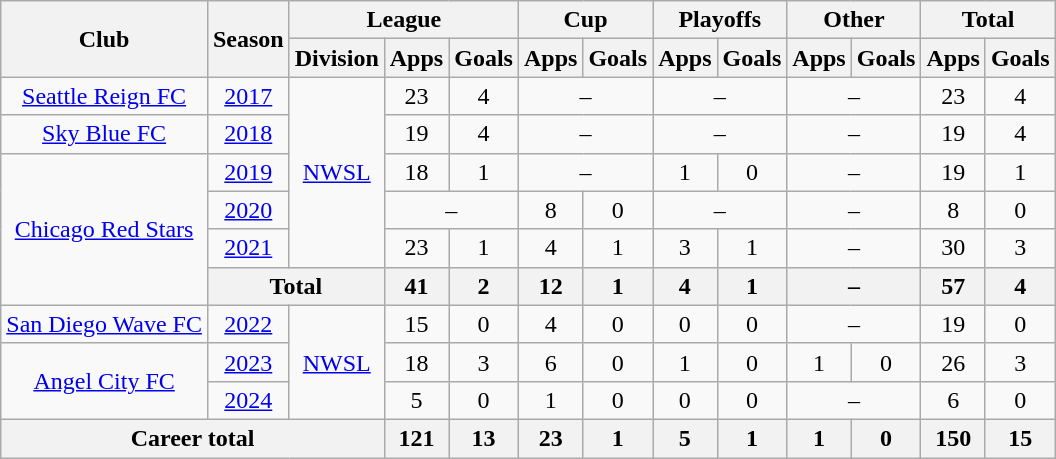<table class="wikitable" style="text-align: center;">
<tr>
<th rowspan="2">Club</th>
<th rowspan="2">Season</th>
<th colspan="3">League</th>
<th colspan="2">Cup</th>
<th colspan="2">Playoffs</th>
<th colspan="2">Other</th>
<th colspan="2">Total</th>
</tr>
<tr>
<th>Division</th>
<th>Apps</th>
<th>Goals</th>
<th>Apps</th>
<th>Goals</th>
<th>Apps</th>
<th>Goals</th>
<th>Apps</th>
<th>Goals</th>
<th>Apps</th>
<th>Goals</th>
</tr>
<tr>
<td><a href='#'>Seattle Reign FC</a></td>
<td><a href='#'>2017</a></td>
<td rowspan="5"><a href='#'>NWSL</a></td>
<td>23</td>
<td>4</td>
<td colspan="2">–</td>
<td colspan="2">–</td>
<td colspan="2">–</td>
<td>23</td>
<td>4</td>
</tr>
<tr>
<td><a href='#'>Sky Blue FC</a></td>
<td><a href='#'>2018</a></td>
<td>19</td>
<td>4</td>
<td colspan="2">–</td>
<td colspan="2">–</td>
<td colspan="2">–</td>
<td>19</td>
<td>4</td>
</tr>
<tr>
<td rowspan="4"><a href='#'>Chicago Red Stars</a></td>
<td><a href='#'>2019</a></td>
<td>18</td>
<td>1</td>
<td colspan="2">–</td>
<td>1</td>
<td>0</td>
<td colspan="2">–</td>
<td>19</td>
<td>1</td>
</tr>
<tr>
<td><a href='#'>2020</a></td>
<td colspan="2">–</td>
<td>8</td>
<td>0</td>
<td colspan="2">–</td>
<td colspan="2">–</td>
<td>8</td>
<td>0</td>
</tr>
<tr>
<td><a href='#'>2021</a></td>
<td>23</td>
<td>1</td>
<td>4</td>
<td>1</td>
<td>3</td>
<td>1</td>
<td colspan="2">–</td>
<td>30</td>
<td>3</td>
</tr>
<tr>
<th colspan="2">Total</th>
<th>41</th>
<th>2</th>
<th>12</th>
<th>1</th>
<th>4</th>
<th>1</th>
<th colspan="2">–</th>
<th>57</th>
<th>4</th>
</tr>
<tr>
<td><a href='#'>San Diego Wave FC</a></td>
<td><a href='#'>2022</a></td>
<td rowspan="3"><a href='#'>NWSL</a></td>
<td>15</td>
<td>0</td>
<td>4</td>
<td>0</td>
<td>0</td>
<td>0</td>
<td colspan="2">–</td>
<td>19</td>
<td>0</td>
</tr>
<tr>
<td rowspan="2"><a href='#'>Angel City FC</a></td>
<td><a href='#'>2023</a></td>
<td>18</td>
<td>3</td>
<td>6</td>
<td>0</td>
<td>1</td>
<td>0</td>
<td>1</td>
<td>0</td>
<td>26</td>
<td>3</td>
</tr>
<tr>
<td><a href='#'>2024</a></td>
<td>5</td>
<td>0</td>
<td>1</td>
<td>0</td>
<td>0</td>
<td>0</td>
<td colspan="2">–</td>
<td>6</td>
<td>0</td>
</tr>
<tr>
<th colspan="3">Career total</th>
<th>121</th>
<th>13</th>
<th>23</th>
<th>1</th>
<th>5</th>
<th>1</th>
<th>1</th>
<th>0</th>
<th>150</th>
<th>15</th>
</tr>
</table>
